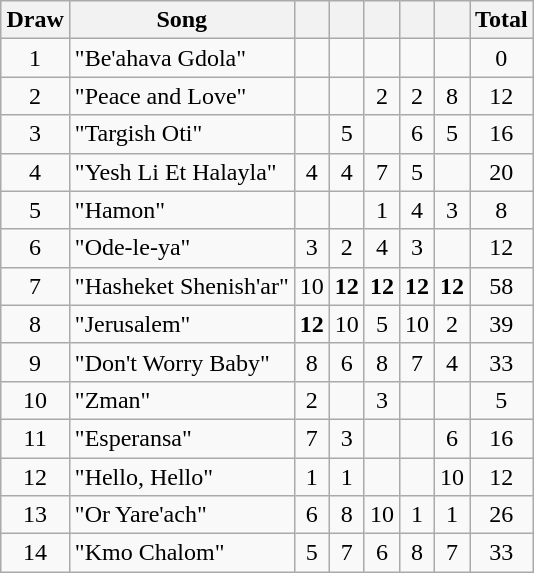<table class="wikitable plainrowheaders" style="margin: 1em auto 1em auto; text-align:center;">
<tr>
<th>Draw</th>
<th>Song</th>
<th></th>
<th></th>
<th></th>
<th></th>
<th></th>
<th>Total</th>
</tr>
<tr>
<td>1</td>
<td align="left">"Be'ahava Gdola"</td>
<td></td>
<td></td>
<td></td>
<td></td>
<td></td>
<td>0</td>
</tr>
<tr>
<td>2</td>
<td align="left">"Peace and Love"</td>
<td></td>
<td></td>
<td>2</td>
<td>2</td>
<td>8</td>
<td>12</td>
</tr>
<tr>
<td>3</td>
<td align="left">"Targish Oti"</td>
<td></td>
<td>5</td>
<td></td>
<td>6</td>
<td>5</td>
<td>16</td>
</tr>
<tr>
<td>4</td>
<td align="left">"Yesh Li Et Halayla"</td>
<td>4</td>
<td>4</td>
<td>7</td>
<td>5</td>
<td></td>
<td>20</td>
</tr>
<tr>
<td>5</td>
<td align="left">"Hamon"</td>
<td></td>
<td></td>
<td>1</td>
<td>4</td>
<td>3</td>
<td>8</td>
</tr>
<tr>
<td>6</td>
<td align="left">"Ode-le-ya"</td>
<td>3</td>
<td>2</td>
<td>4</td>
<td>3</td>
<td></td>
<td>12</td>
</tr>
<tr>
<td>7</td>
<td align="left">"Hasheket Shenish'ar"</td>
<td>10</td>
<td><strong>12</strong></td>
<td><strong>12</strong></td>
<td><strong>12</strong></td>
<td><strong>12</strong></td>
<td>58</td>
</tr>
<tr>
<td>8</td>
<td align="left">"Jerusalem"</td>
<td><strong>12</strong></td>
<td>10</td>
<td>5</td>
<td>10</td>
<td>2</td>
<td>39</td>
</tr>
<tr>
<td>9</td>
<td align="left">"Don't Worry Baby"</td>
<td>8</td>
<td>6</td>
<td>8</td>
<td>7</td>
<td>4</td>
<td>33</td>
</tr>
<tr>
<td>10</td>
<td align="left">"Zman"</td>
<td>2</td>
<td></td>
<td>3</td>
<td></td>
<td></td>
<td>5</td>
</tr>
<tr>
<td>11</td>
<td align="left">"Esperansa"</td>
<td>7</td>
<td>3</td>
<td></td>
<td></td>
<td>6</td>
<td>16</td>
</tr>
<tr>
<td>12</td>
<td align="left">"Hello, Hello"</td>
<td>1</td>
<td>1</td>
<td></td>
<td></td>
<td>10</td>
<td>12</td>
</tr>
<tr>
<td>13</td>
<td align="left">"Or Yare'ach"</td>
<td>6</td>
<td>8</td>
<td>10</td>
<td>1</td>
<td>1</td>
<td>26</td>
</tr>
<tr>
<td>14</td>
<td align="left">"Kmo Chalom"</td>
<td>5</td>
<td>7</td>
<td>6</td>
<td>8</td>
<td>7</td>
<td>33</td>
</tr>
</table>
